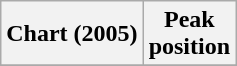<table class="wikitable plainrowheaders" style="text-align:center">
<tr>
<th scope="col">Chart (2005)</th>
<th scope="col">Peak<br>position</th>
</tr>
<tr>
</tr>
</table>
